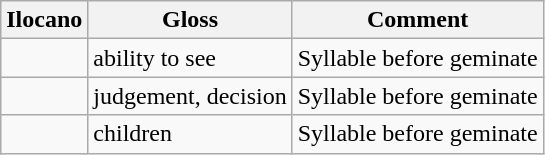<table class="wikitable">
<tr>
<th>Ilocano</th>
<th>Gloss</th>
<th>Comment</th>
</tr>
<tr>
<td></td>
<td>ability to see</td>
<td>Syllable before geminate</td>
</tr>
<tr>
<td></td>
<td>judgement, decision</td>
<td>Syllable before geminate</td>
</tr>
<tr>
<td></td>
<td>children</td>
<td>Syllable before geminate</td>
</tr>
</table>
